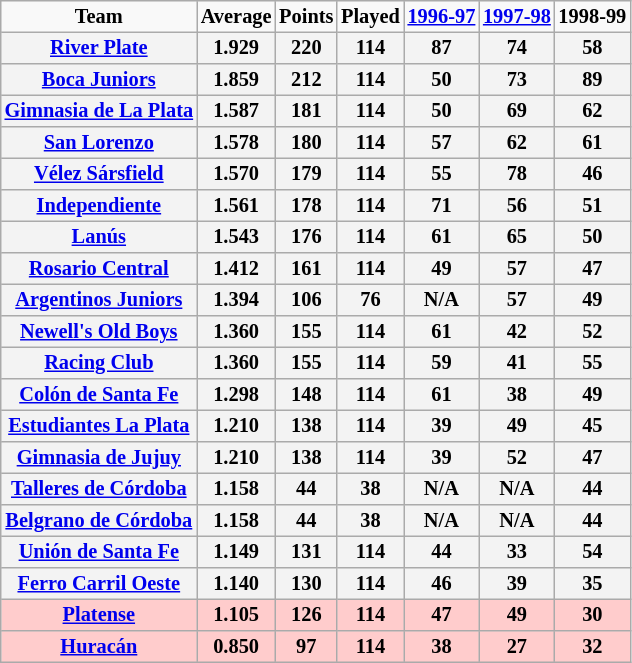<table border="2" cellpadding="2" cellspacing="0" style="margin: 0; background: #f9f9f9; border: 1px #aaa solid; border-collapse: collapse; font-size: 85%;">
<tr>
<th>Team</th>
<th>Average</th>
<th>Points</th>
<th>Played</th>
<th><a href='#'>1996-97</a></th>
<th><a href='#'>1997-98</a></th>
<th>1998-99</th>
</tr>
<tr>
<th bgcolor="F3F3F3"><a href='#'>River Plate</a></th>
<th bgcolor="F3F3F3">1.929</th>
<th bgcolor="F3F3F3">220</th>
<th bgcolor="F3F3F3">114</th>
<th bgcolor="F3F3F3">87</th>
<th bgcolor="F3F3F3">74</th>
<th bgcolor="F3F3F3">58</th>
</tr>
<tr>
<th bgcolor="F3F3F3"><a href='#'>Boca Juniors</a></th>
<th bgcolor="F3F3F3">1.859</th>
<th bgcolor="F3F3F3">212</th>
<th bgcolor="F3F3F3">114</th>
<th bgcolor="F3F3F3">50</th>
<th bgcolor="F3F3F3">73</th>
<th bgcolor="F3F3F3">89</th>
</tr>
<tr>
<th bgcolor="F3F3F3"><a href='#'>Gimnasia de La Plata</a></th>
<th bgcolor="F3F3F3">1.587</th>
<th bgcolor="F3F3F3">181</th>
<th bgcolor="F3F3F3">114</th>
<th bgcolor="F3F3F3">50</th>
<th bgcolor="F3F3F3">69</th>
<th bgcolor="F3F3F3">62</th>
</tr>
<tr>
<th bgcolor="F3F3F3"><a href='#'>San Lorenzo</a></th>
<th bgcolor="F3F3F3">1.578</th>
<th bgcolor="F3F3F3">180</th>
<th bgcolor="F3F3F3">114</th>
<th bgcolor="F3F3F3">57</th>
<th bgcolor="F3F3F3">62</th>
<th bgcolor="F3F3F3">61</th>
</tr>
<tr>
<th bgcolor="F3F3F3"><a href='#'>Vélez Sársfield</a></th>
<th bgcolor="F3F3F3">1.570</th>
<th bgcolor="F3F3F3">179</th>
<th bgcolor="F3F3F3">114</th>
<th bgcolor="F3F3F3">55</th>
<th bgcolor="F3F3F3">78</th>
<th bgcolor="F3F3F3">46</th>
</tr>
<tr>
<th bgcolor="F3F3F3"><a href='#'>Independiente</a></th>
<th bgcolor="F3F3F3">1.561</th>
<th bgcolor="F3F3F3">178</th>
<th bgcolor="F3F3F3">114</th>
<th bgcolor="F3F3F3">71</th>
<th bgcolor="F3F3F3">56</th>
<th bgcolor="F3F3F3">51</th>
</tr>
<tr>
<th bgcolor="F3F3F3"><a href='#'>Lanús</a></th>
<th bgcolor="F3F3F3">1.543</th>
<th bgcolor="F3F3F3">176</th>
<th bgcolor="F3F3F3">114</th>
<th bgcolor="F3F3F3">61</th>
<th bgcolor="F3F3F3">65</th>
<th bgcolor="F3F3F3">50</th>
</tr>
<tr>
<th bgcolor="F3F3F3"><a href='#'>Rosario Central</a></th>
<th bgcolor="F3F3F3">1.412</th>
<th bgcolor="F3F3F3">161</th>
<th bgcolor="F3F3F3">114</th>
<th bgcolor="F3F3F3">49</th>
<th bgcolor="F3F3F3">57</th>
<th bgcolor="F3F3F3">47</th>
</tr>
<tr>
<th bgcolor="F3F3F3"><a href='#'>Argentinos Juniors</a></th>
<th bgcolor="F3F3F3">1.394</th>
<th bgcolor="F3F3F3">106</th>
<th bgcolor="F3F3F3">76</th>
<th bgcolor="F3F3F3">N/A</th>
<th bgcolor="F3F3F3">57</th>
<th bgcolor="F3F3F3">49</th>
</tr>
<tr>
<th bgcolor="F3F3F3"><a href='#'>Newell's Old Boys</a></th>
<th bgcolor="F3F3F3">1.360</th>
<th bgcolor="F3F3F3">155</th>
<th bgcolor="F3F3F3">114</th>
<th bgcolor="F3F3F3">61</th>
<th bgcolor="F3F3F3">42</th>
<th bgcolor="F3F3F3">52</th>
</tr>
<tr>
<th bgcolor="F3F3F3"><a href='#'>Racing Club</a></th>
<th bgcolor="F3F3F3">1.360</th>
<th bgcolor="F3F3F3">155</th>
<th bgcolor="F3F3F3">114</th>
<th bgcolor="F3F3F3">59</th>
<th bgcolor="F3F3F3">41</th>
<th bgcolor="F3F3F3">55</th>
</tr>
<tr>
<th bgcolor="F3F3F3"><a href='#'>Colón de Santa Fe</a></th>
<th bgcolor="F3F3F3">1.298</th>
<th bgcolor="F3F3F3">148</th>
<th bgcolor="F3F3F3">114</th>
<th bgcolor="F3F3F3">61</th>
<th bgcolor="F3F3F3">38</th>
<th bgcolor="F3F3F3">49</th>
</tr>
<tr>
<th bgcolor="F3F3F3"><a href='#'>Estudiantes La Plata</a></th>
<th bgcolor="F3F3F3">1.210</th>
<th bgcolor="F3F3F3">138</th>
<th bgcolor="F3F3F3">114</th>
<th bgcolor="F3F3F3">39</th>
<th bgcolor="F3F3F3">49</th>
<th bgcolor="F3F3F3">45</th>
</tr>
<tr>
<th bgcolor="F3F3F3"><a href='#'>Gimnasia de Jujuy</a></th>
<th bgcolor="F3F3F3">1.210</th>
<th bgcolor="F3F3F3">138</th>
<th bgcolor="F3F3F3">114</th>
<th bgcolor="F3F3F3">39</th>
<th bgcolor="F3F3F3">52</th>
<th bgcolor="F3F3F3">47</th>
</tr>
<tr>
<th bgcolor="F3F3F3"><a href='#'>Talleres de Córdoba</a></th>
<th bgcolor="F3F3F3">1.158</th>
<th bgcolor="F3F3F3">44</th>
<th bgcolor="F3F3F3">38</th>
<th bgcolor="F3F3F3">N/A</th>
<th bgcolor="F3F3F3">N/A</th>
<th bgcolor="F3F3F3">44</th>
</tr>
<tr>
<th bgcolor="F3F3F3"><a href='#'>Belgrano de Córdoba</a></th>
<th bgcolor="F3F3F3">1.158</th>
<th bgcolor="F3F3F3">44</th>
<th bgcolor="F3F3F3">38</th>
<th bgcolor="F3F3F3">N/A</th>
<th bgcolor="F3F3F3">N/A</th>
<th bgcolor="F3F3F3">44</th>
</tr>
<tr>
<th bgcolor="F3F3F3"><a href='#'>Unión de Santa Fe</a></th>
<th bgcolor="F3F3F3">1.149</th>
<th bgcolor="F3F3F3">131</th>
<th bgcolor="F3F3F3">114</th>
<th bgcolor="F3F3F3">44</th>
<th bgcolor="F3F3F3">33</th>
<th bgcolor="F3F3F3">54</th>
</tr>
<tr>
<th bgcolor="F3F3F3"><a href='#'>Ferro Carril Oeste</a></th>
<th bgcolor="F3F3F3">1.140</th>
<th bgcolor="F3F3F3">130</th>
<th bgcolor="F3F3F3">114</th>
<th bgcolor="F3F3F3">46</th>
<th bgcolor="F3F3F3">39</th>
<th bgcolor="F3F3F3">35</th>
</tr>
<tr>
<th bgcolor="FFCCCC"><a href='#'>Platense</a></th>
<th bgcolor="FFCCCC">1.105</th>
<th bgcolor="FFCCCC">126</th>
<th bgcolor="FFCCCC">114</th>
<th bgcolor="FFCCCC">47</th>
<th bgcolor="FFCCCC">49</th>
<th bgcolor="FFCCCC">30</th>
</tr>
<tr>
<th bgcolor="FFCCCC"><a href='#'>Huracán</a></th>
<th bgcolor="FFCCCC">0.850</th>
<th bgcolor="FFCCCC">97</th>
<th bgcolor="FFCCCC">114</th>
<th bgcolor="FFCCCC">38</th>
<th bgcolor="FFCCCC">27</th>
<th bgcolor="FFCCCC">32</th>
</tr>
</table>
